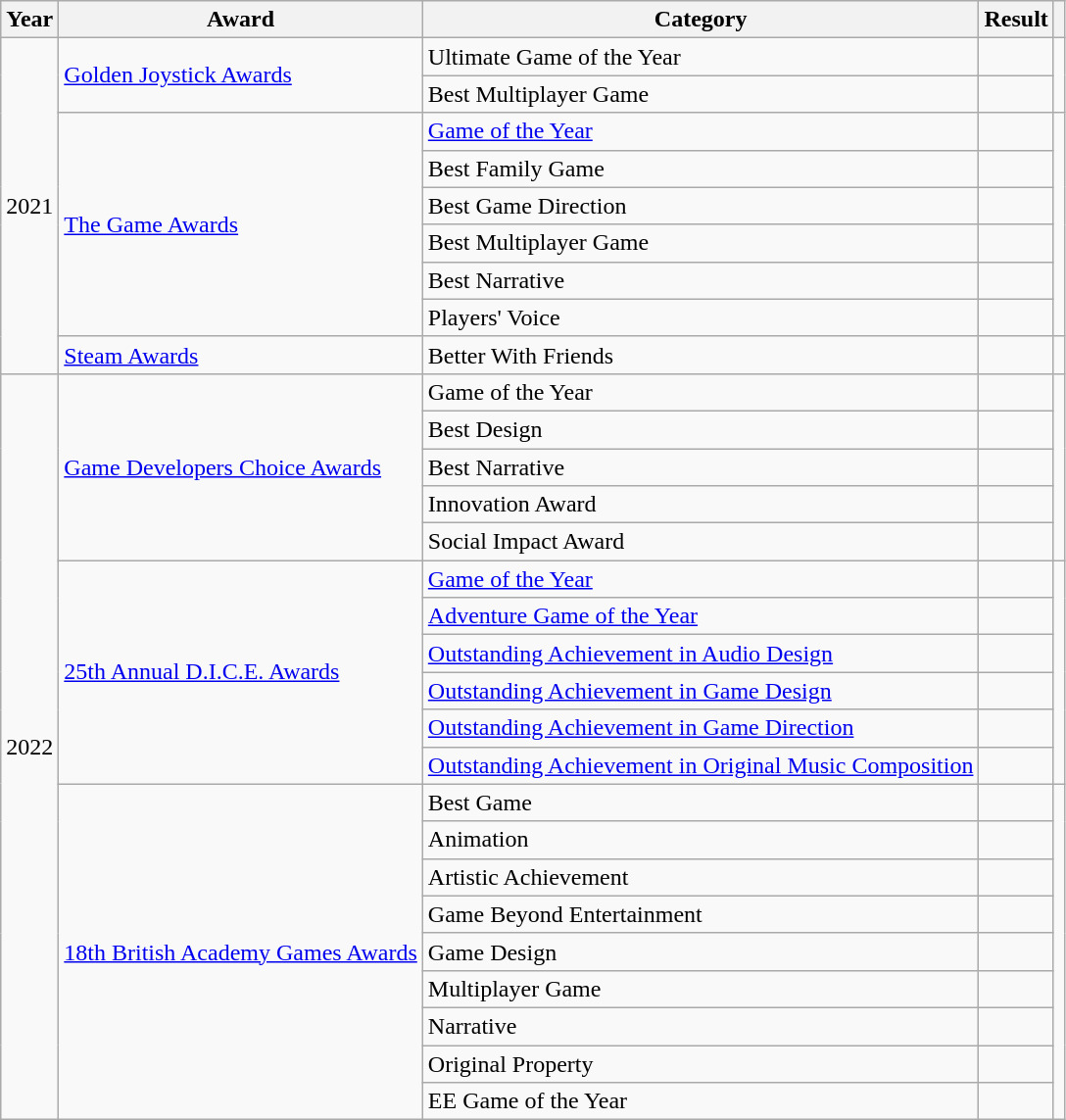<table class="wikitable sortable plainrowheaders">
<tr>
<th scope="col">Year</th>
<th scope="col">Award</th>
<th scope="col">Category</th>
<th scope="col">Result</th>
<th scope="col" class="unsortable"></th>
</tr>
<tr>
<td rowspan="9">2021</td>
<td rowspan="2"><a href='#'>Golden Joystick Awards</a></td>
<td>Ultimate Game of the Year</td>
<td></td>
<td style="text-align:center;" rowspan="2"></td>
</tr>
<tr>
<td>Best Multiplayer Game</td>
<td></td>
</tr>
<tr>
<td rowspan="6"><a href='#'>The Game Awards</a></td>
<td><a href='#'>Game of the Year</a></td>
<td></td>
<td style="text-align:center;" rowspan="6"></td>
</tr>
<tr>
<td>Best Family Game</td>
<td></td>
</tr>
<tr>
<td>Best Game Direction</td>
<td></td>
</tr>
<tr>
<td>Best Multiplayer Game</td>
<td></td>
</tr>
<tr>
<td>Best Narrative</td>
<td></td>
</tr>
<tr>
<td>Players' Voice</td>
<td></td>
</tr>
<tr>
<td><a href='#'>Steam Awards</a></td>
<td>Better With Friends</td>
<td></td>
<td style="text-align:center;"></td>
</tr>
<tr>
<td rowspan="20">2022</td>
<td rowspan="5"><a href='#'>Game Developers Choice Awards</a></td>
<td>Game of the Year</td>
<td></td>
<td rowspan="5" style="text-align:center;"></td>
</tr>
<tr>
<td>Best Design</td>
<td></td>
</tr>
<tr>
<td>Best Narrative</td>
<td></td>
</tr>
<tr>
<td>Innovation Award</td>
<td></td>
</tr>
<tr>
<td>Social Impact Award</td>
<td></td>
</tr>
<tr>
<td rowspan="6"><a href='#'>25th Annual D.I.C.E. Awards</a></td>
<td><a href='#'>Game of the Year</a></td>
<td></td>
<td rowspan="6" style="text-align:center;"></td>
</tr>
<tr>
<td><a href='#'>Adventure Game of the Year</a></td>
<td></td>
</tr>
<tr>
<td><a href='#'>Outstanding Achievement in Audio Design</a></td>
<td></td>
</tr>
<tr>
<td><a href='#'>Outstanding Achievement in Game Design</a></td>
<td></td>
</tr>
<tr>
<td><a href='#'>Outstanding Achievement in Game Direction</a></td>
<td></td>
</tr>
<tr>
<td><a href='#'>Outstanding Achievement in Original Music Composition</a></td>
<td></td>
</tr>
<tr>
<td rowspan="9"><a href='#'>18th British Academy Games Awards</a></td>
<td>Best Game</td>
<td></td>
<td rowspan="9" style="text-align:center;"></td>
</tr>
<tr>
<td>Animation</td>
<td></td>
</tr>
<tr>
<td>Artistic Achievement</td>
<td></td>
</tr>
<tr>
<td>Game Beyond Entertainment</td>
<td></td>
</tr>
<tr>
<td>Game Design</td>
<td></td>
</tr>
<tr>
<td>Multiplayer Game</td>
<td></td>
</tr>
<tr>
<td>Narrative</td>
<td></td>
</tr>
<tr>
<td>Original Property</td>
<td></td>
</tr>
<tr>
<td>EE Game of the Year</td>
<td></td>
</tr>
</table>
